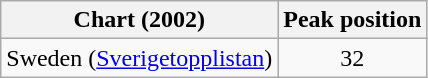<table class="wikitable plainrowheaders">
<tr>
<th>Chart (2002)</th>
<th>Peak position</th>
</tr>
<tr>
<td>Sweden (<a href='#'>Sverigetopplistan</a>)</td>
<td align="center">32</td>
</tr>
</table>
